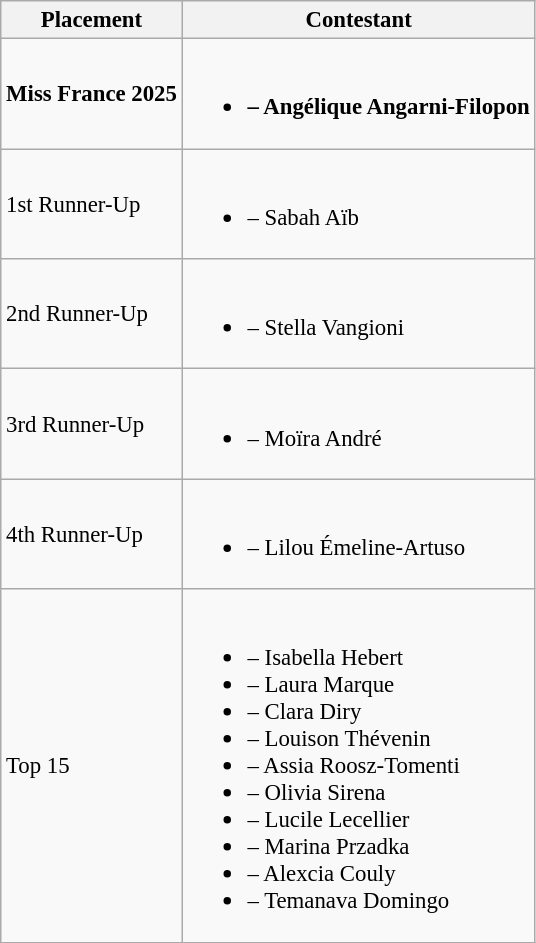<table class="wikitable sortable" style="font-size: 95%;">
<tr>
<th>Placement</th>
<th>Contestant</th>
</tr>
<tr>
<td><strong>Miss France 2025</strong></td>
<td><br><ul><li><strong> – Angélique Angarni-Filopon</strong></li></ul></td>
</tr>
<tr>
<td>1st Runner-Up</td>
<td><br><ul><li> – Sabah Aïb</li></ul></td>
</tr>
<tr>
<td>2nd Runner-Up</td>
<td><br><ul><li> – Stella Vangioni</li></ul></td>
</tr>
<tr>
<td>3rd Runner-Up</td>
<td><br><ul><li> – Moïra André</li></ul></td>
</tr>
<tr>
<td>4th Runner-Up</td>
<td><br><ul><li> – Lilou Émeline-Artuso</li></ul></td>
</tr>
<tr>
<td>Top 15</td>
<td><br><ul><li> – Isabella Hebert</li><li> – Laura Marque</li><li> – Clara Diry</li><li> – Louison Thévenin</li><li> – Assia Roosz-Tomenti</li><li> – Olivia Sirena</li><li> – Lucile Lecellier</li><li> – Marina Przadka</li><li> – Alexcia Couly</li><li> – Temanava Domingo</li></ul></td>
</tr>
</table>
